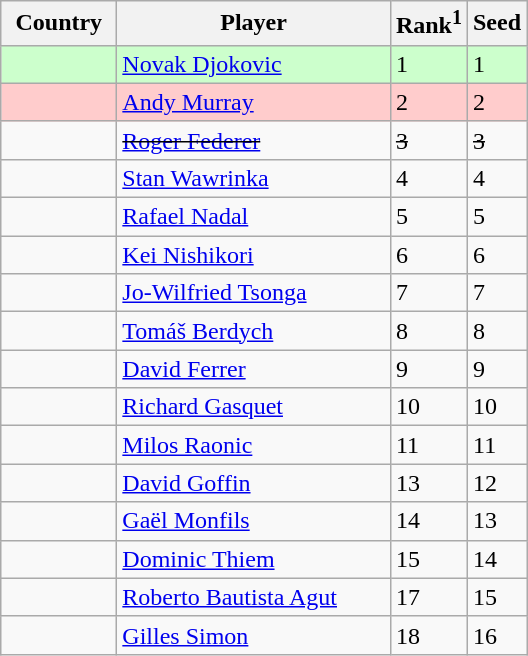<table class="wikitable" border="1">
<tr>
<th width="70">Country</th>
<th width="175">Player</th>
<th>Rank<sup>1</sup></th>
<th>Seed</th>
</tr>
<tr style="background:#cfc;">
<td></td>
<td><a href='#'>Novak Djokovic</a></td>
<td>1</td>
<td>1</td>
</tr>
<tr style="background:#fcc;">
<td></td>
<td><a href='#'>Andy Murray</a></td>
<td>2</td>
<td>2</td>
</tr>
<tr>
<td><s></s></td>
<td><s><a href='#'>Roger Federer</a></s></td>
<td><s>3</s></td>
<td><s>3</s></td>
</tr>
<tr>
<td></td>
<td><a href='#'>Stan Wawrinka</a></td>
<td>4</td>
<td>4</td>
</tr>
<tr>
<td></td>
<td><a href='#'>Rafael Nadal</a></td>
<td>5</td>
<td>5</td>
</tr>
<tr>
<td></td>
<td><a href='#'>Kei Nishikori</a></td>
<td>6</td>
<td>6</td>
</tr>
<tr>
<td></td>
<td><a href='#'>Jo-Wilfried Tsonga</a></td>
<td>7</td>
<td>7</td>
</tr>
<tr>
<td></td>
<td><a href='#'>Tomáš Berdych</a></td>
<td>8</td>
<td>8</td>
</tr>
<tr>
<td></td>
<td><a href='#'>David Ferrer</a></td>
<td>9</td>
<td>9</td>
</tr>
<tr>
<td></td>
<td><a href='#'>Richard Gasquet</a></td>
<td>10</td>
<td>10</td>
</tr>
<tr>
<td></td>
<td><a href='#'>Milos Raonic</a></td>
<td>11</td>
<td>11</td>
</tr>
<tr>
<td></td>
<td><a href='#'>David Goffin</a></td>
<td>13</td>
<td>12</td>
</tr>
<tr>
<td></td>
<td><a href='#'>Gaël Monfils</a></td>
<td>14</td>
<td>13</td>
</tr>
<tr>
<td></td>
<td><a href='#'>Dominic Thiem</a></td>
<td>15</td>
<td>14</td>
</tr>
<tr>
<td></td>
<td><a href='#'>Roberto Bautista Agut</a></td>
<td>17</td>
<td>15</td>
</tr>
<tr>
<td></td>
<td><a href='#'>Gilles Simon</a></td>
<td>18</td>
<td>16</td>
</tr>
</table>
